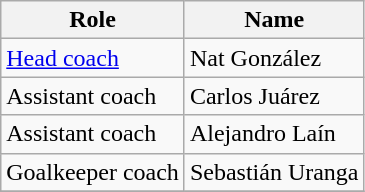<table class="wikitable">
<tr>
<th>Role</th>
<th>Name</th>
</tr>
<tr>
<td><a href='#'>Head coach</a></td>
<td> Nat González</td>
</tr>
<tr>
<td>Assistant coach</td>
<td> Carlos Juárez</td>
</tr>
<tr>
<td>Assistant coach</td>
<td> Alejandro Laín</td>
</tr>
<tr>
<td>Goalkeeper coach</td>
<td> Sebastián Uranga</td>
</tr>
<tr>
</tr>
</table>
